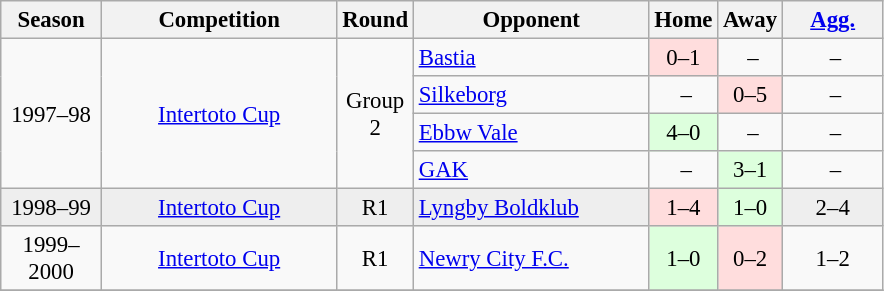<table class="wikitable" style="font-size:95%; text-align: center;">
<tr>
<th width="60">Season</th>
<th width="150">Competition</th>
<th width="30">Round</th>
<th width="150">Opponent</th>
<th width="30">Home</th>
<th width="30">Away</th>
<th width="60"><a href='#'>Agg.</a></th>
</tr>
<tr>
<td rowspan=4>1997–98</td>
<td rowspan=4><a href='#'>Intertoto Cup</a></td>
<td rowspan=4>Group<br>2</td>
<td align="left"> <a href='#'>Bastia</a></td>
<td bgcolor="#ffdddd">0–1</td>
<td> –</td>
<td> –</td>
</tr>
<tr>
<td align="left"> <a href='#'>Silkeborg</a></td>
<td> –</td>
<td bgcolor="#ffdddd">0–5</td>
<td> –</td>
</tr>
<tr>
<td align="left"> <a href='#'>Ebbw Vale</a></td>
<td bgcolor="#ddffdd">4–0</td>
<td> –</td>
<td> –</td>
</tr>
<tr>
<td align="left"> <a href='#'>GAK</a></td>
<td> –</td>
<td bgcolor="#ddffdd">3–1</td>
<td> –</td>
</tr>
<tr bgcolor=#EEEEEE>
<td>1998–99</td>
<td><a href='#'>Intertoto Cup</a></td>
<td>R1</td>
<td align="left"> <a href='#'>Lyngby Boldklub</a></td>
<td bgcolor="#ffdddd">1–4</td>
<td bgcolor="#ddffdd">1–0</td>
<td>2–4</td>
</tr>
<tr>
<td>1999–2000</td>
<td><a href='#'>Intertoto Cup</a></td>
<td>R1</td>
<td align="left"> <a href='#'>Newry City F.C.</a></td>
<td bgcolor="#ddffdd">1–0</td>
<td bgcolor="#ffdddd">0–2</td>
<td>1–2</td>
</tr>
<tr>
</tr>
</table>
